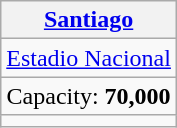<table class= wikitable style=text-align:center>
<tr>
<th><a href='#'>Santiago</a></th>
</tr>
<tr>
<td><a href='#'>Estadio Nacional</a></td>
</tr>
<tr>
<td>Capacity: <strong>70,000</strong></td>
</tr>
<tr>
<td></td>
</tr>
</table>
